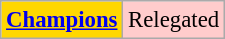<table class="wikitable" style="font-size: 95%">
<tr>
<td bgcolor="#FFD700"><strong><a href='#'>Champions</a></strong></td>
<td style="background: #FFCCCC">Relegated</td>
</tr>
</table>
